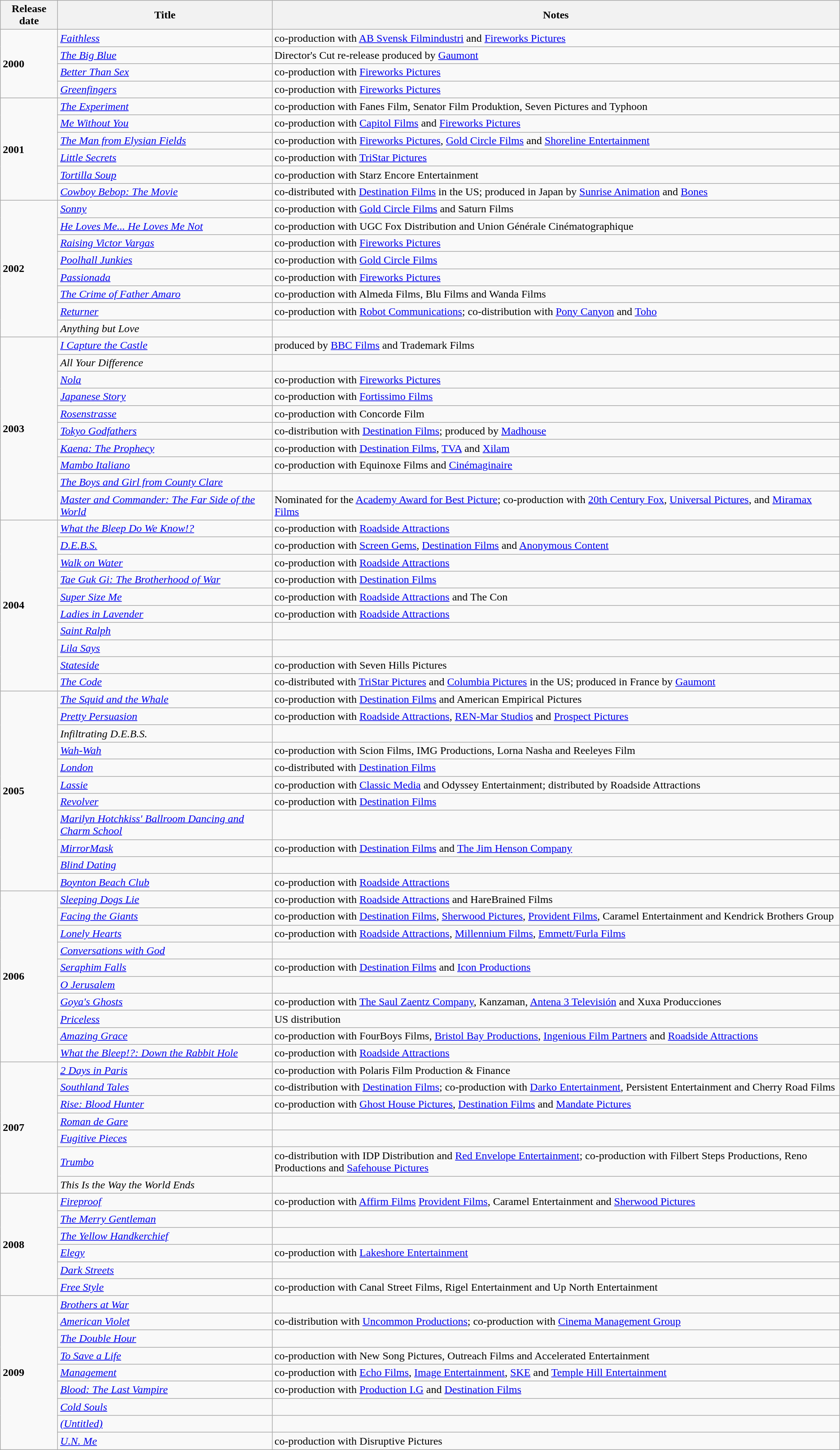<table class="wikitable sortable">
<tr>
<th>Release date</th>
<th>Title</th>
<th>Notes</th>
</tr>
<tr>
<td rowspan="4"><strong>2000</strong></td>
<td><em><a href='#'>Faithless</a></em></td>
<td>co-production with <a href='#'>AB Svensk Filmindustri</a> and <a href='#'>Fireworks Pictures</a></td>
</tr>
<tr>
<td><em><a href='#'>The Big Blue</a></em></td>
<td>Director's Cut re-release produced by <a href='#'>Gaumont</a></td>
</tr>
<tr>
<td><em><a href='#'>Better Than Sex</a></em></td>
<td>co-production with <a href='#'>Fireworks Pictures</a></td>
</tr>
<tr>
<td><em><a href='#'>Greenfingers</a></em></td>
<td>co-production with <a href='#'>Fireworks Pictures</a></td>
</tr>
<tr>
<td rowspan="6"><strong>2001</strong></td>
<td><em><a href='#'>The Experiment</a></em></td>
<td>co-production with Fanes Film, Senator Film Produktion, Seven Pictures and Typhoon</td>
</tr>
<tr>
<td><em><a href='#'>Me Without You</a></em></td>
<td>co-production with <a href='#'>Capitol Films</a> and <a href='#'>Fireworks Pictures</a></td>
</tr>
<tr>
<td><em><a href='#'>The Man from Elysian Fields</a></em></td>
<td>co-production with <a href='#'>Fireworks Pictures</a>, <a href='#'>Gold Circle Films</a> and <a href='#'>Shoreline Entertainment</a></td>
</tr>
<tr>
<td><em><a href='#'>Little Secrets</a></em></td>
<td>co-production with <a href='#'>TriStar Pictures</a></td>
</tr>
<tr>
<td><em><a href='#'>Tortilla Soup</a></em></td>
<td>co-production with Starz Encore Entertainment</td>
</tr>
<tr>
<td><em><a href='#'>Cowboy Bebop: The Movie</a></em></td>
<td>co-distributed with <a href='#'>Destination Films</a> in the US; produced in Japan by <a href='#'>Sunrise Animation</a> and <a href='#'>Bones</a></td>
</tr>
<tr>
<td rowspan="8"><strong>2002</strong></td>
<td><em><a href='#'>Sonny</a></em></td>
<td>co-production with <a href='#'>Gold Circle Films</a> and Saturn Films</td>
</tr>
<tr>
<td><em><a href='#'>He Loves Me... He Loves Me Not</a></em></td>
<td>co-production with UGC Fox Distribution and Union Générale Cinématographique</td>
</tr>
<tr>
<td><em><a href='#'>Raising Victor Vargas</a></em></td>
<td>co-production with <a href='#'>Fireworks Pictures</a></td>
</tr>
<tr>
<td><em><a href='#'>Poolhall Junkies</a></em></td>
<td>co-production with <a href='#'>Gold Circle Films</a></td>
</tr>
<tr>
<td><em><a href='#'>Passionada</a></em></td>
<td>co-production with <a href='#'>Fireworks Pictures</a></td>
</tr>
<tr>
<td><em><a href='#'>The Crime of Father Amaro</a></em></td>
<td>co-production with Almeda Films, Blu Films and Wanda Films</td>
</tr>
<tr>
<td><em><a href='#'>Returner</a></em></td>
<td>co-production with <a href='#'>Robot Communications</a>; co-distribution with <a href='#'>Pony Canyon</a> and <a href='#'>Toho</a></td>
</tr>
<tr>
<td><em>Anything but Love</em></td>
<td></td>
</tr>
<tr>
<td rowspan="10"><strong>2003</strong></td>
<td><em><a href='#'>I Capture the Castle</a></em></td>
<td>produced by <a href='#'>BBC Films</a> and Trademark Films</td>
</tr>
<tr>
<td><em>All Your Difference</em></td>
<td></td>
</tr>
<tr>
<td><em><a href='#'>Nola</a></em></td>
<td>co-production with <a href='#'>Fireworks Pictures</a></td>
</tr>
<tr>
<td><em><a href='#'>Japanese Story</a></em></td>
<td>co-production with <a href='#'>Fortissimo Films</a></td>
</tr>
<tr>
<td><em><a href='#'>Rosenstrasse</a></em></td>
<td>co-production with Concorde Film</td>
</tr>
<tr>
<td><em><a href='#'>Tokyo Godfathers</a></em></td>
<td>co-distribution with <a href='#'>Destination Films</a>; produced by <a href='#'>Madhouse</a></td>
</tr>
<tr>
<td><em><a href='#'>Kaena: The Prophecy</a></em></td>
<td>co-production with <a href='#'>Destination Films</a>, <a href='#'>TVA</a> and <a href='#'>Xilam</a></td>
</tr>
<tr>
<td><em><a href='#'>Mambo Italiano</a></em></td>
<td>co-production with Equinoxe Films and <a href='#'>Cinémaginaire</a></td>
</tr>
<tr>
<td><em><a href='#'>The Boys and Girl from County Clare</a></em></td>
<td></td>
</tr>
<tr>
<td><em><a href='#'>Master and Commander: The Far Side of the World</a></em></td>
<td>Nominated for the <a href='#'>Academy Award for Best Picture</a>; co-production with <a href='#'>20th Century Fox</a>, <a href='#'>Universal Pictures</a>, and <a href='#'>Miramax Films</a></td>
</tr>
<tr>
<td rowspan="10"><strong>2004</strong></td>
<td><em><a href='#'>What the Bleep Do We Know!?</a></em></td>
<td>co-production with <a href='#'>Roadside Attractions</a></td>
</tr>
<tr>
<td><em><a href='#'>D.E.B.S.</a></em></td>
<td>co-production with <a href='#'>Screen Gems</a>, <a href='#'>Destination Films</a> and <a href='#'>Anonymous Content</a></td>
</tr>
<tr>
<td><em><a href='#'>Walk on Water</a></em></td>
<td>co-production with <a href='#'>Roadside Attractions</a></td>
</tr>
<tr>
<td><em><a href='#'>Tae Guk Gi: The Brotherhood of War</a></em></td>
<td>co-production with <a href='#'>Destination Films</a></td>
</tr>
<tr>
<td><em><a href='#'>Super Size Me</a></em></td>
<td>co-production with <a href='#'>Roadside Attractions</a> and The Con</td>
</tr>
<tr>
<td><em><a href='#'>Ladies in Lavender</a></em></td>
<td>co-production with <a href='#'>Roadside Attractions</a></td>
</tr>
<tr>
<td><em><a href='#'>Saint Ralph</a></em></td>
<td></td>
</tr>
<tr>
<td><em><a href='#'>Lila Says</a></em></td>
<td></td>
</tr>
<tr>
<td><em><a href='#'>Stateside</a></em></td>
<td>co-production with Seven Hills Pictures</td>
</tr>
<tr>
<td><em><a href='#'>The Code</a></em></td>
<td>co-distributed with <a href='#'>TriStar Pictures</a> and <a href='#'>Columbia Pictures</a> in the US; produced in France by <a href='#'>Gaumont</a></td>
</tr>
<tr>
<td rowspan="11"><strong>2005</strong></td>
<td><em><a href='#'>The Squid and the Whale</a></em></td>
<td>co-production with <a href='#'>Destination Films</a> and American Empirical Pictures</td>
</tr>
<tr>
<td><em><a href='#'>Pretty Persuasion</a></em></td>
<td>co-production with <a href='#'>Roadside Attractions</a>, <a href='#'>REN-Mar Studios</a> and <a href='#'>Prospect Pictures</a></td>
</tr>
<tr>
<td><em>Infiltrating D.E.B.S.</em></td>
<td></td>
</tr>
<tr>
<td><em><a href='#'>Wah-Wah</a></em></td>
<td>co-production with Scion Films, IMG Productions, Lorna Nasha and Reeleyes Film</td>
</tr>
<tr>
<td><em><a href='#'>London</a></em></td>
<td>co-distributed with <a href='#'>Destination Films</a></td>
</tr>
<tr>
<td><em><a href='#'>Lassie</a></em></td>
<td>co-production with <a href='#'>Classic Media</a> and Odyssey Entertainment; distributed by Roadside Attractions</td>
</tr>
<tr>
<td><em><a href='#'>Revolver</a></em></td>
<td>co-production with <a href='#'>Destination Films</a></td>
</tr>
<tr>
<td><em><a href='#'>Marilyn Hotchkiss' Ballroom Dancing and Charm School</a></em></td>
<td></td>
</tr>
<tr>
<td><em><a href='#'>MirrorMask</a></em></td>
<td>co-production with <a href='#'>Destination Films</a> and <a href='#'>The Jim Henson Company</a></td>
</tr>
<tr>
<td><em><a href='#'>Blind Dating</a></em></td>
<td></td>
</tr>
<tr>
<td><em><a href='#'>Boynton Beach Club</a></em></td>
<td>co-production with <a href='#'>Roadside Attractions</a></td>
</tr>
<tr>
<td rowspan="10"><strong>2006</strong></td>
<td><em><a href='#'>Sleeping Dogs Lie</a></em></td>
<td>co-production with <a href='#'>Roadside Attractions</a> and HareBrained Films</td>
</tr>
<tr>
<td><em><a href='#'>Facing the Giants</a></em></td>
<td>co-production with <a href='#'>Destination Films</a>, <a href='#'>Sherwood Pictures</a>, <a href='#'>Provident Films</a>, Caramel Entertainment and Kendrick Brothers Group</td>
</tr>
<tr>
<td><em><a href='#'>Lonely Hearts</a></em></td>
<td>co-production with <a href='#'>Roadside Attractions</a>, <a href='#'>Millennium Films</a>, <a href='#'>Emmett/Furla Films</a></td>
</tr>
<tr>
<td><em><a href='#'>Conversations with God</a></em></td>
<td></td>
</tr>
<tr>
<td><em><a href='#'>Seraphim Falls</a></em></td>
<td>co-production with <a href='#'>Destination Films</a> and <a href='#'>Icon Productions</a></td>
</tr>
<tr>
<td><em><a href='#'>O Jerusalem</a></em></td>
<td></td>
</tr>
<tr>
<td><em><a href='#'>Goya's Ghosts</a></em></td>
<td>co-production with <a href='#'>The Saul Zaentz Company</a>, Kanzaman, <a href='#'>Antena 3 Televisión</a> and Xuxa Producciones</td>
</tr>
<tr>
<td><em><a href='#'>Priceless</a></em></td>
<td>US distribution</td>
</tr>
<tr>
<td><em><a href='#'>Amazing Grace</a></em></td>
<td>co-production with FourBoys Films, <a href='#'>Bristol Bay Productions</a>, <a href='#'>Ingenious Film Partners</a> and <a href='#'>Roadside Attractions</a></td>
</tr>
<tr>
<td><em><a href='#'>What the Bleep!?: Down the Rabbit Hole</a></em></td>
<td>co-production with <a href='#'>Roadside Attractions</a></td>
</tr>
<tr>
<td rowspan="7"><strong>2007</strong></td>
<td><em><a href='#'>2 Days in Paris</a></em></td>
<td>co-production with Polaris Film Production & Finance</td>
</tr>
<tr>
<td><em><a href='#'>Southland Tales</a></em></td>
<td>co-distribution with <a href='#'>Destination Films</a>; co-production with <a href='#'>Darko Entertainment</a>, Persistent Entertainment and Cherry Road Films</td>
</tr>
<tr>
<td><em><a href='#'>Rise: Blood Hunter</a></em></td>
<td>co-production with <a href='#'>Ghost House Pictures</a>, <a href='#'>Destination Films</a> and <a href='#'>Mandate Pictures</a></td>
</tr>
<tr>
<td><em><a href='#'>Roman de Gare</a></em></td>
<td></td>
</tr>
<tr>
<td><em><a href='#'>Fugitive Pieces</a></em></td>
<td></td>
</tr>
<tr>
<td><em><a href='#'>Trumbo</a></em></td>
<td>co-distribution with IDP Distribution and <a href='#'>Red Envelope Entertainment</a>; co-production with Filbert Steps Productions, Reno Productions and <a href='#'>Safehouse Pictures</a></td>
</tr>
<tr>
<td><em>This Is the Way the World Ends</em></td>
<td></td>
</tr>
<tr>
<td rowspan="6"><strong>2008</strong></td>
<td><em><a href='#'>Fireproof</a></em></td>
<td>co-production with <a href='#'>Affirm Films</a> <a href='#'>Provident Films</a>, Caramel Entertainment and <a href='#'>Sherwood Pictures</a></td>
</tr>
<tr>
<td><em><a href='#'>The Merry Gentleman</a></em></td>
<td></td>
</tr>
<tr>
<td><em><a href='#'>The Yellow Handkerchief</a></em></td>
<td></td>
</tr>
<tr>
<td><em><a href='#'>Elegy</a></em></td>
<td>co-production with <a href='#'>Lakeshore Entertainment</a></td>
</tr>
<tr>
<td><em><a href='#'>Dark Streets</a></em></td>
<td></td>
</tr>
<tr>
<td><em><a href='#'>Free Style</a></em></td>
<td>co-production with Canal Street Films, Rigel Entertainment and Up North Entertainment</td>
</tr>
<tr>
<td rowspan="9"><strong>2009</strong></td>
<td><em><a href='#'>Brothers at War</a></em></td>
<td></td>
</tr>
<tr>
<td><em><a href='#'>American Violet</a></em></td>
<td>co-distribution with <a href='#'>Uncommon Productions</a>; co-production with <a href='#'>Cinema Management Group</a></td>
</tr>
<tr>
<td><em><a href='#'>The Double Hour</a></em></td>
<td></td>
</tr>
<tr>
<td><em><a href='#'>To Save a Life</a></em></td>
<td>co-production with New Song Pictures, Outreach Films and Accelerated Entertainment</td>
</tr>
<tr>
<td><em><a href='#'>Management</a></em></td>
<td>co-production with <a href='#'>Echo Films</a>, <a href='#'>Image Entertainment</a>, <a href='#'>SKE</a> and <a href='#'>Temple Hill Entertainment</a></td>
</tr>
<tr>
<td><em><a href='#'>Blood: The Last Vampire</a></em></td>
<td>co-production with <a href='#'>Production I.G</a> and <a href='#'>Destination Films</a></td>
</tr>
<tr>
<td><em><a href='#'>Cold Souls</a></em></td>
<td></td>
</tr>
<tr>
<td><em><a href='#'>(Untitled)</a></em></td>
<td></td>
</tr>
<tr>
<td><em><a href='#'>U.N. Me</a></em></td>
<td>co-production with Disruptive Pictures</td>
</tr>
</table>
